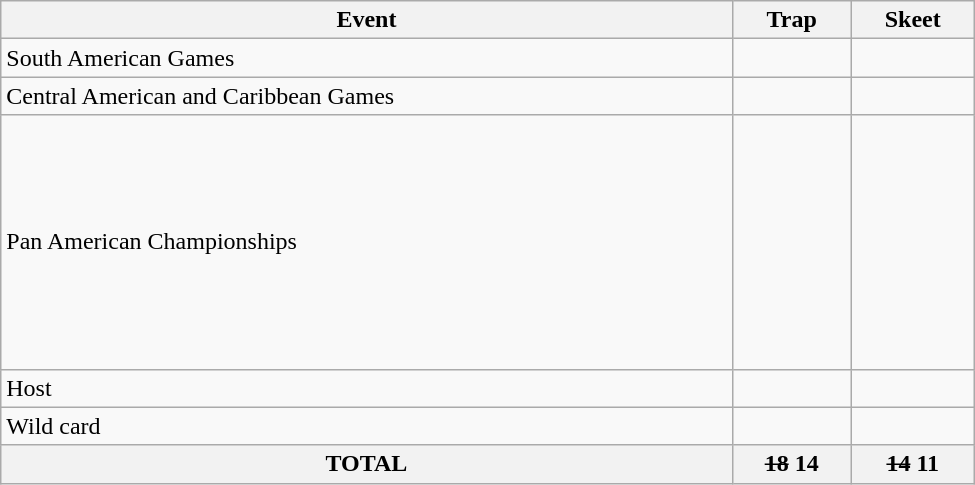<table class=wikitable style="text-align:left" width=650>
<tr>
<th>Event</th>
<th>Trap</th>
<th>Skeet</th>
</tr>
<tr>
<td>South American Games</td>
<td><br></td>
<td></td>
</tr>
<tr>
<td>Central American and Caribbean Games</td>
<td><br></td>
<td></td>
</tr>
<tr>
<td>Pan American Championships</td>
<td><br><br><br><br><br><br><br><br><br></td>
<td><br><br><br><br><br><br><br><br><br></td>
</tr>
<tr>
<td>Host</td>
<td></td>
<td></td>
</tr>
<tr>
<td>Wild card</td>
<td></td>
<td></td>
</tr>
<tr>
<th>TOTAL</th>
<th><s>18</s> 14</th>
<th><s>14</s> 11</th>
</tr>
</table>
